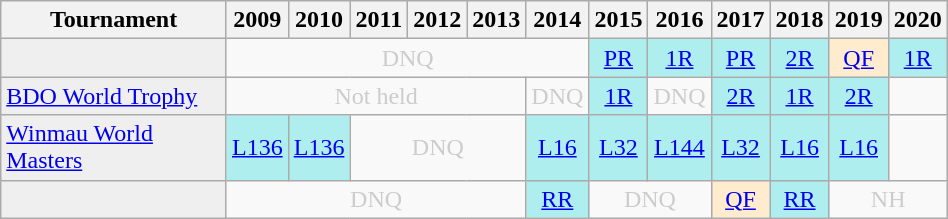<table class="wikitable" style="width:50%; margin:0">
<tr>
<th>Tournament</th>
<th>2009</th>
<th>2010</th>
<th>2011</th>
<th>2012</th>
<th>2013</th>
<th>2014</th>
<th>2015</th>
<th>2016</th>
<th>2017</th>
<th>2018</th>
<th>2019</th>
<th>2020</th>
</tr>
<tr>
<td style="background:#efefef;"></td>
<td colspan="6" style="text-align:center; color:#ccc;">DNQ</td>
<td style="text-align:center; background:#afeeee;"><a href='#'>PR</a></td>
<td style="text-align:center; background:#afeeee;"><a href='#'>1R</a></td>
<td style="text-align:center; background:#afeeee;"><a href='#'>PR</a></td>
<td style="text-align:center; background:#afeeee;"><a href='#'>2R</a></td>
<td style="text-align:center; background:#ffebcd;"><a href='#'>QF</a></td>
<td style="text-align:center; background:#afeeee;"><a href='#'>1R</a></td>
</tr>
<tr>
<td style="background:#efefef;"><a href='#'>BDO World Trophy</a></td>
<td colspan="5" style="text-align:center; color:#ccc;">Not held</td>
<td colspan="1" style="text-align:center; color:#ccc;">DNQ</td>
<td style="text-align:center; background:#afeeee;"><a href='#'>1R</a></td>
<td colspan="1" style="text-align:center; color:#ccc;">DNQ</td>
<td style="text-align:center; background:#afeeee;"><a href='#'>2R</a></td>
<td style="text-align:center; background:#afeeee;"><a href='#'>1R</a></td>
<td style="text-align:center; background:#afeeee;"><a href='#'>2R</a></td>
<td></td>
</tr>
<tr>
<td style="background:#efefef;"><a href='#'>Winmau World Masters</a></td>
<td style="text-align:center; background:#afeeee;"><a href='#'>L136</a></td>
<td style="text-align:center; background:#afeeee;"><a href='#'>L136</a></td>
<td colspan="3" style="text-align:center; color:#ccc;">DNQ</td>
<td style="text-align:center; background:#afeeee;"><a href='#'>L16</a></td>
<td style="text-align:center; background:#afeeee;"><a href='#'>L32</a></td>
<td style="text-align:center; background:#afeeee;"><a href='#'>L144</a></td>
<td style="text-align:center; background:#afeeee;"><a href='#'>L32</a></td>
<td style="text-align:center; background:#afeeee;"><a href='#'>L16</a></td>
<td style="text-align:center; background:#afeeee;"><a href='#'>L16</a></td>
<td></td>
</tr>
<tr>
<td style="background:#efefef;"></td>
<td colspan="5" style="text-align:center; color:#ccc;">DNQ</td>
<td style="text-align:center; background:#afeeee;"><a href='#'>RR</a></td>
<td colspan="2" style="text-align:center; color:#ccc;">DNQ</td>
<td style="text-align:center; background:#ffebcd;"><a href='#'>QF</a></td>
<td style="text-align:center; background:#afeeee;"><a href='#'>RR</a></td>
<td colspan="2" style="text-align:center; color:#ccc;">NH</td>
</tr>
</table>
